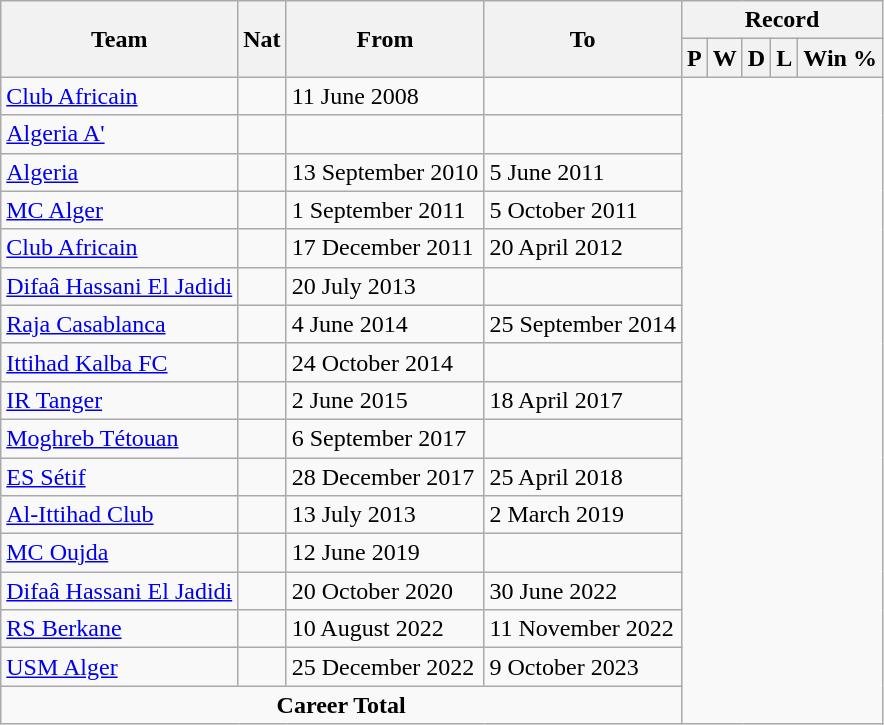<table class="wikitable" style="text-align: center">
<tr>
<th rowspan="2">Team</th>
<th rowspan="2">Nat</th>
<th rowspan="2">From</th>
<th rowspan="2">To</th>
<th colspan="5">Record</th>
</tr>
<tr>
<th>P</th>
<th>W</th>
<th>D</th>
<th>L</th>
<th>Win %</th>
</tr>
<tr>
<td align="left"><a href='#'>Club Africain</a></td>
<td></td>
<td align=left>11 June 2008</td>
<td align=left><br></td>
</tr>
<tr>
<td align="left"><a href='#'>Algeria A'</a></td>
<td></td>
<td align=left></td>
<td align=left><br></td>
</tr>
<tr>
<td align="left"><a href='#'>Algeria</a></td>
<td></td>
<td align=left>13 September 2010</td>
<td align=left>5 June 2011<br></td>
</tr>
<tr>
<td align="left"><a href='#'>MC Alger</a></td>
<td></td>
<td align=left>1 September 2011</td>
<td align=left>5 October 2011<br></td>
</tr>
<tr>
<td align="left"><a href='#'>Club Africain</a></td>
<td></td>
<td align=left>17 December 2011</td>
<td align=left>20 April 2012<br></td>
</tr>
<tr>
<td align="left"><a href='#'>Difaâ Hassani El Jadidi</a></td>
<td></td>
<td align=left>20 July 2013</td>
<td align=left><br></td>
</tr>
<tr>
<td align="left"><a href='#'>Raja Casablanca</a></td>
<td></td>
<td align=left>4 June 2014</td>
<td align=left>25 September 2014<br></td>
</tr>
<tr>
<td align="left"><a href='#'>Ittihad Kalba FC</a></td>
<td></td>
<td align=left>24 October 2014</td>
<td align=left><br></td>
</tr>
<tr>
<td align="left"><a href='#'>IR Tanger</a></td>
<td></td>
<td align=left>2 June 2015</td>
<td align=left>18 April 2017<br></td>
</tr>
<tr>
<td align="left"><a href='#'>Moghreb Tétouan</a></td>
<td></td>
<td align=left>6 September 2017</td>
<td align=left><br></td>
</tr>
<tr>
<td align="left"><a href='#'>ES Sétif</a></td>
<td></td>
<td align=left>28 December 2017</td>
<td align=left>25 April 2018<br></td>
</tr>
<tr>
<td align="left"><a href='#'>Al-Ittihad Club</a></td>
<td></td>
<td align=left>13 July 2013</td>
<td align=left>2 March 2019<br></td>
</tr>
<tr>
<td align="left"><a href='#'>MC Oujda</a></td>
<td></td>
<td align=left>12 June 2019</td>
<td align=left><br></td>
</tr>
<tr>
<td align="left"><a href='#'>Difaâ Hassani El Jadidi</a></td>
<td></td>
<td align=left>20 October 2020</td>
<td align=left>30 June 2022<br></td>
</tr>
<tr>
<td align="left"><a href='#'>RS Berkane</a></td>
<td></td>
<td align=left>10 August 2022</td>
<td align=left>11 November 2022<br></td>
</tr>
<tr>
<td align="left"><a href='#'>USM Alger</a></td>
<td></td>
<td align=left>25 December 2022</td>
<td align=left>9 October 2023<br></td>
</tr>
<tr>
<td colspan=4><strong>Career Total</strong><br></td>
</tr>
</table>
